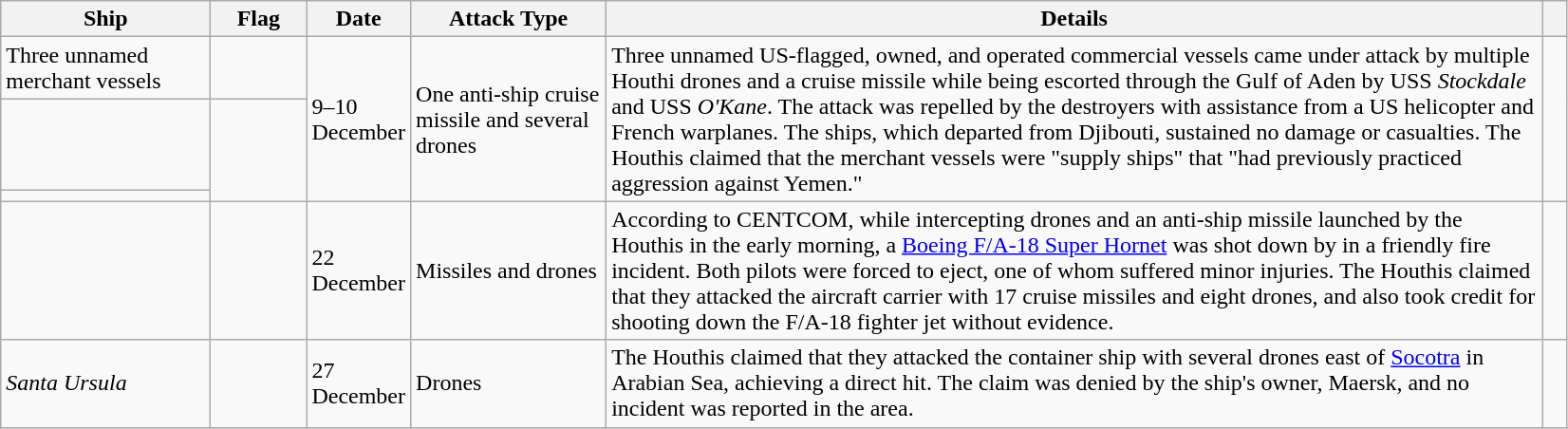<table class="wikitable sortable sticky-header" style="text-align:left;">
<tr>
<th width="140px">Ship</th>
<th width="60px">Flag</th>
<th width="60px">Date</th>
<th width="130px">Attack Type</th>
<th width="650px">Details</th>
<th width="10px" class="unsortable"></th>
</tr>
<tr>
<td>Three unnamed merchant vessels</td>
<td></td>
<td rowspan="3">9–10 December</td>
<td rowspan="3">One anti-ship cruise missile and several drones</td>
<td rowspan="3">Three unnamed US-flagged, owned, and operated commercial vessels came under attack by multiple Houthi drones and a cruise missile while being escorted through the Gulf of Aden by USS <em>Stockdale</em> and USS <em>O'Kane</em>. The attack was repelled by the destroyers with assistance from a US helicopter and French warplanes. The ships, which departed from Djibouti, sustained no damage or casualties. The Houthis claimed that the merchant vessels were "supply ships" that "had previously practiced aggression against Yemen."</td>
<td rowspan="3"></td>
</tr>
<tr>
<td></td>
<td rowspan="2"></td>
</tr>
<tr>
<td></td>
</tr>
<tr>
<td></td>
<td></td>
<td>22 December</td>
<td>Missiles and drones</td>
<td>According to CENTCOM, while intercepting drones and an anti-ship missile launched by the Houthis in the early morning, a <a href='#'>Boeing F/A-18 Super Hornet</a> was shot down by  in a friendly fire incident. Both pilots were forced to eject, one of whom suffered minor injuries. The Houthis claimed that they attacked the aircraft carrier with 17 cruise missiles and eight drones, and also took credit for shooting down the F/A-18 fighter jet without evidence.</td>
<td></td>
</tr>
<tr>
<td><em>Santa Ursula</em></td>
<td></td>
<td>27 December</td>
<td>Drones</td>
<td>The Houthis claimed that they attacked the container ship with several drones east of <a href='#'>Socotra</a> in Arabian Sea, achieving a direct hit. The claim was denied by the ship's owner, Maersk, and no incident was reported in the area.</td>
<td></td>
</tr>
</table>
